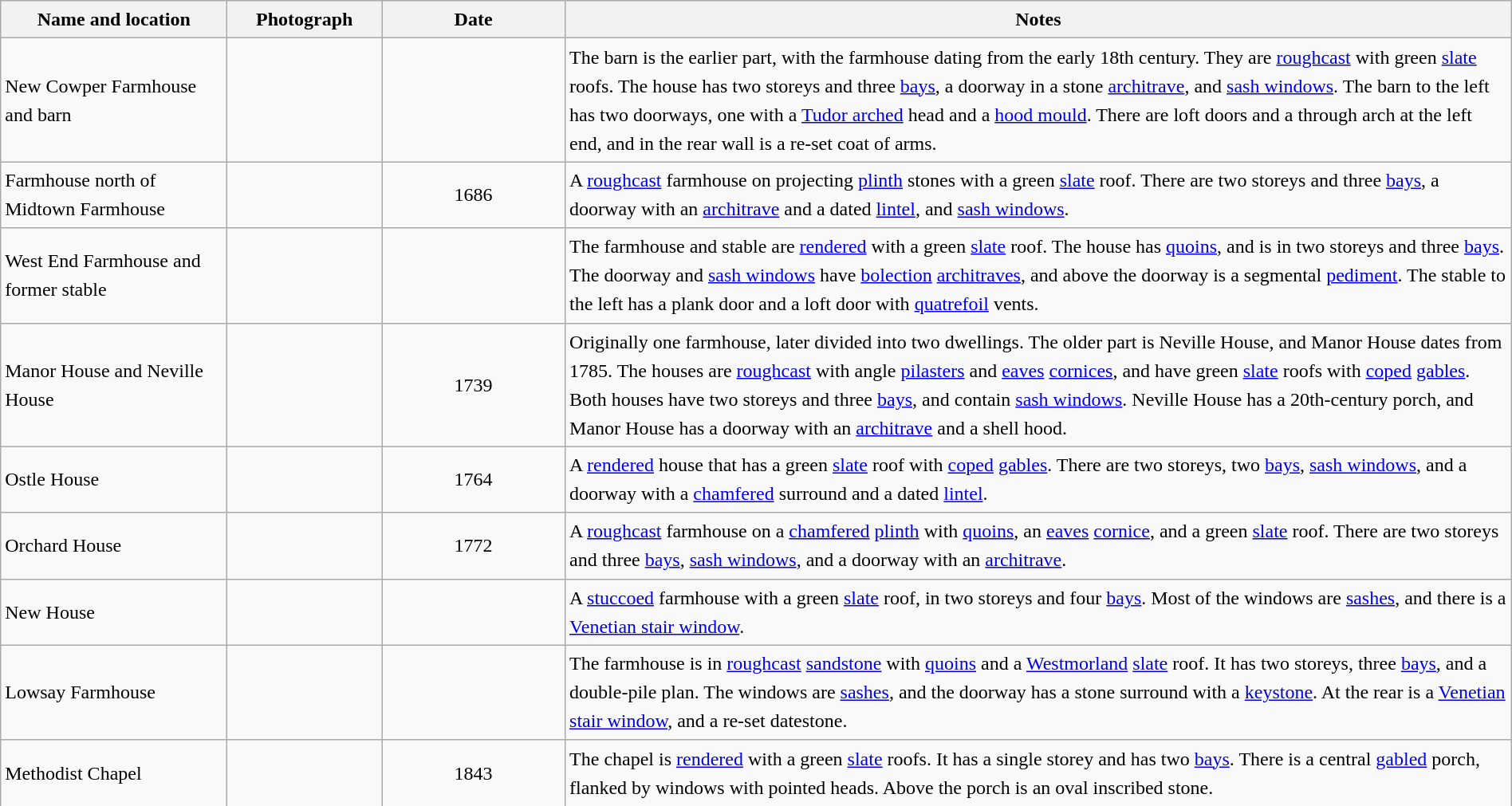<table class="wikitable sortable plainrowheaders" style="width:100%;border:0px;text-align:left;line-height:150%;">
<tr>
<th scope="col"  style="width:150px">Name and location</th>
<th scope="col"  style="width:100px" class="unsortable">Photograph</th>
<th scope="col"  style="width:120px">Date</th>
<th scope="col"  style="width:650px" class="unsortable">Notes</th>
</tr>
<tr>
<td>New Cowper Farmhouse and barn<br><small></small></td>
<td></td>
<td align="center"></td>
<td>The barn is the earlier part, with the farmhouse dating from the early 18th century.  They are <a href='#'>roughcast</a> with green <a href='#'>slate</a> roofs.  The house has two storeys and three <a href='#'>bays</a>, a doorway in a stone <a href='#'>architrave</a>, and <a href='#'>sash windows</a>.  The barn to the left has two doorways, one with a <a href='#'>Tudor arched</a> head and a <a href='#'>hood mould</a>.  There are loft doors and a through arch at the left end, and in the rear wall is a re-set coat of arms.</td>
</tr>
<tr>
<td>Farmhouse north of Midtown Farmhouse<br><small></small></td>
<td></td>
<td align="center">1686</td>
<td>A <a href='#'>roughcast</a> farmhouse on projecting <a href='#'>plinth</a> stones with a green <a href='#'>slate</a> roof.  There are two storeys and three <a href='#'>bays</a>, a doorway with an <a href='#'>architrave</a> and a dated <a href='#'>lintel</a>, and <a href='#'>sash windows</a>.</td>
</tr>
<tr>
<td>West End Farmhouse and former stable<br><small></small></td>
<td></td>
<td align="center"></td>
<td>The farmhouse and stable are <a href='#'>rendered</a> with a green <a href='#'>slate</a> roof.  The house has <a href='#'>quoins</a>, and is in two storeys and three <a href='#'>bays</a>.  The doorway and <a href='#'>sash windows</a> have <a href='#'>bolection</a> <a href='#'>architraves</a>, and above the doorway is a segmental <a href='#'>pediment</a>.  The stable to the left has a plank door and a loft door with <a href='#'>quatrefoil</a> vents.</td>
</tr>
<tr>
<td>Manor House and Neville House<br><small></small></td>
<td></td>
<td align="center">1739</td>
<td>Originally one farmhouse, later divided into two dwellings.  The older part is Neville House, and Manor House dates from 1785.  The houses are <a href='#'>roughcast</a> with angle <a href='#'>pilasters</a> and <a href='#'>eaves</a> <a href='#'>cornices</a>, and have green <a href='#'>slate</a> roofs with <a href='#'>coped</a> <a href='#'>gables</a>.  Both houses have two storeys and three <a href='#'>bays</a>, and contain <a href='#'>sash windows</a>.  Neville House has a 20th-century porch, and Manor House has a doorway with an <a href='#'>architrave</a> and a shell hood.</td>
</tr>
<tr>
<td>Ostle House<br><small></small></td>
<td></td>
<td align="center">1764</td>
<td>A <a href='#'>rendered</a> house that has a green <a href='#'>slate</a> roof with <a href='#'>coped</a> <a href='#'>gables</a>.  There are two storeys, two <a href='#'>bays</a>, <a href='#'>sash windows</a>, and a doorway with a <a href='#'>chamfered</a> surround and a dated <a href='#'>lintel</a>.</td>
</tr>
<tr>
<td>Orchard House<br><small></small></td>
<td></td>
<td align="center">1772</td>
<td>A <a href='#'>roughcast</a> farmhouse on a <a href='#'>chamfered</a> <a href='#'>plinth</a> with <a href='#'>quoins</a>, an <a href='#'>eaves</a> <a href='#'>cornice</a>, and a green <a href='#'>slate</a> roof.  There are two storeys and three <a href='#'>bays</a>, <a href='#'>sash windows</a>, and a doorway with an <a href='#'>architrave</a>.</td>
</tr>
<tr>
<td>New House<br><small></small></td>
<td></td>
<td align="center"></td>
<td>A <a href='#'>stuccoed</a> farmhouse with a green <a href='#'>slate</a> roof, in two storeys and four <a href='#'>bays</a>.  Most of the windows are <a href='#'>sashes</a>, and there is a <a href='#'>Venetian stair window</a>.</td>
</tr>
<tr>
<td>Lowsay Farmhouse<br><small></small></td>
<td></td>
<td align="center"></td>
<td>The farmhouse is in <a href='#'>roughcast</a> <a href='#'>sandstone</a> with <a href='#'>quoins</a> and a <a href='#'>Westmorland</a> <a href='#'>slate</a> roof.  It has two storeys, three <a href='#'>bays</a>, and a double-pile plan.  The windows are <a href='#'>sashes</a>, and the doorway has a stone surround with a <a href='#'>keystone</a>.  At the rear is a <a href='#'>Venetian stair window</a>, and a re-set datestone.</td>
</tr>
<tr>
<td>Methodist Chapel<br><small></small></td>
<td></td>
<td align="center">1843</td>
<td>The chapel is <a href='#'>rendered</a> with a green <a href='#'>slate</a> roofs.  It has a single storey and has two <a href='#'>bays</a>.  There is a central <a href='#'>gabled</a> porch, flanked by windows with pointed heads.  Above the porch is an oval inscribed stone.</td>
</tr>
<tr>
</tr>
</table>
